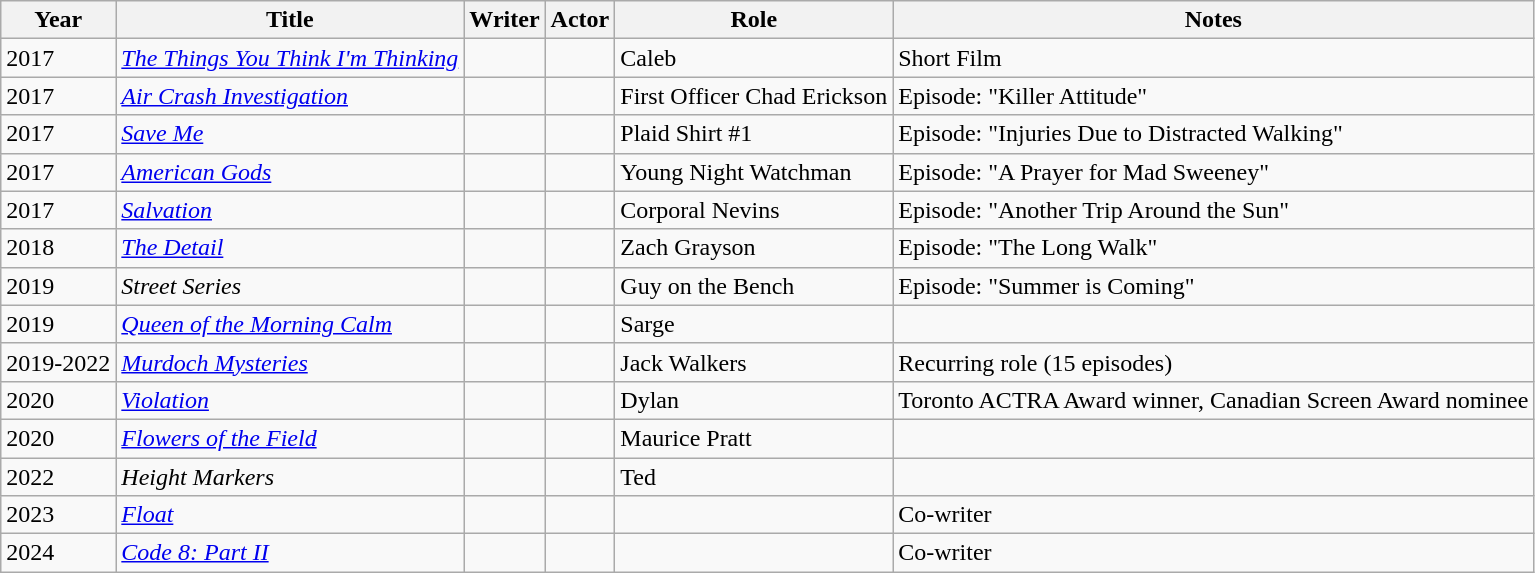<table class="wikitable sortable">
<tr>
<th>Year</th>
<th>Title</th>
<th>Writer</th>
<th>Actor</th>
<th>Role</th>
<th>Notes</th>
</tr>
<tr>
<td>2017</td>
<td><a href='#'><em>The Things You Think I'm Thinking</em></a></td>
<td></td>
<td></td>
<td>Caleb</td>
<td>Short Film</td>
</tr>
<tr>
<td>2017</td>
<td><a href='#'><em>Air Crash Investigation</em></a></td>
<td></td>
<td></td>
<td>First Officer Chad Erickson</td>
<td>Episode: "Killer Attitude"</td>
</tr>
<tr>
<td>2017</td>
<td><a href='#'><em>Save Me</em></a></td>
<td></td>
<td></td>
<td>Plaid Shirt #1</td>
<td>Episode: "Injuries Due to Distracted Walking"</td>
</tr>
<tr>
<td>2017</td>
<td><a href='#'><em>American Gods</em></a></td>
<td></td>
<td></td>
<td>Young Night Watchman</td>
<td>Episode: "A Prayer for Mad Sweeney"</td>
</tr>
<tr>
<td>2017</td>
<td><a href='#'><em>Salvation</em></a></td>
<td></td>
<td></td>
<td>Corporal Nevins</td>
<td>Episode: "Another Trip Around the Sun"</td>
</tr>
<tr>
<td>2018</td>
<td><a href='#'><em>The Detail</em></a></td>
<td></td>
<td></td>
<td>Zach Grayson</td>
<td>Episode: "The Long Walk"</td>
</tr>
<tr>
<td>2019</td>
<td><em>Street Series</em></td>
<td></td>
<td></td>
<td>Guy on the Bench</td>
<td>Episode: "Summer is Coming"</td>
</tr>
<tr>
<td>2019</td>
<td><a href='#'><em>Queen of the Morning Calm</em></a></td>
<td></td>
<td></td>
<td>Sarge</td>
<td></td>
</tr>
<tr>
<td>2019-2022</td>
<td><a href='#'><em>Murdoch Mysteries</em></a></td>
<td></td>
<td></td>
<td>Jack Walkers</td>
<td>Recurring role (15 episodes)</td>
</tr>
<tr>
<td>2020</td>
<td><a href='#'><em>Violation</em></a></td>
<td></td>
<td></td>
<td>Dylan</td>
<td>Toronto ACTRA Award winner, Canadian Screen Award nominee</td>
</tr>
<tr>
<td>2020</td>
<td><a href='#'><em>Flowers of the Field</em></a></td>
<td></td>
<td></td>
<td>Maurice Pratt</td>
<td></td>
</tr>
<tr>
<td>2022</td>
<td><em>Height Markers</em></td>
<td></td>
<td></td>
<td>Ted</td>
<td></td>
</tr>
<tr>
<td>2023</td>
<td><a href='#'><em>Float</em></a></td>
<td></td>
<td></td>
<td></td>
<td>Co-writer</td>
</tr>
<tr>
<td>2024</td>
<td><a href='#'><em>Code 8: Part II</em></a></td>
<td></td>
<td></td>
<td></td>
<td>Co-writer</td>
</tr>
</table>
